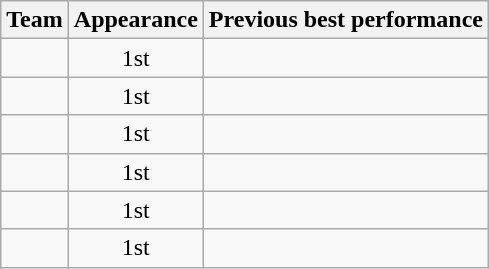<table class="wikitable sortable">
<tr>
<th>Team</th>
<th data-sort-type="number">Appearance</th>
<th>Previous best performance</th>
</tr>
<tr>
<td></td>
<td style="text-align:center">1st</td>
<td></td>
</tr>
<tr>
<td></td>
<td style="text-align:center">1st</td>
<td></td>
</tr>
<tr>
<td></td>
<td style="text-align:center">1st</td>
<td></td>
</tr>
<tr>
<td></td>
<td style="text-align:center">1st</td>
<td></td>
</tr>
<tr>
<td></td>
<td style="text-align:center">1st</td>
<td></td>
</tr>
<tr>
<td></td>
<td style="text-align:center">1st</td>
<td></td>
</tr>
</table>
